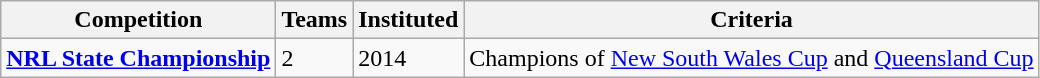<table class="wikitable">
<tr>
<th>Competition</th>
<th>Teams</th>
<th>Instituted</th>
<th>Criteria</th>
</tr>
<tr>
<td><strong><a href='#'>NRL State Championship</a></strong></td>
<td>2</td>
<td>2014</td>
<td>Champions of <a href='#'>New South Wales Cup</a> and <a href='#'>Queensland Cup</a></td>
</tr>
</table>
